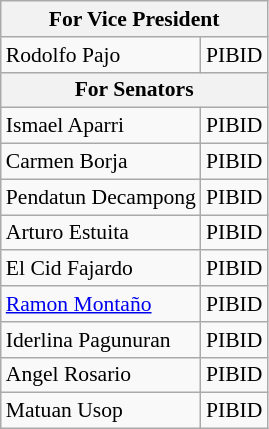<table class=wikitable style="font-size:90%">
<tr>
<th colspan=5>For Vice President</th>
</tr>
<tr>
<td>Rodolfo Pajo</td>
<td>PIBID</td>
</tr>
<tr>
<th colspan=5>For Senators</th>
</tr>
<tr>
<td>Ismael Aparri</td>
<td>PIBID</td>
</tr>
<tr>
<td>Carmen Borja</td>
<td>PIBID</td>
</tr>
<tr>
<td>Pendatun Decampong</td>
<td>PIBID</td>
</tr>
<tr>
<td>Arturo Estuita</td>
<td>PIBID</td>
</tr>
<tr>
<td>El Cid Fajardo</td>
<td>PIBID</td>
</tr>
<tr>
<td><a href='#'>Ramon Montaño</a></td>
<td>PIBID</td>
</tr>
<tr>
<td>Iderlina Pagunuran</td>
<td>PIBID</td>
</tr>
<tr>
<td>Angel Rosario</td>
<td>PIBID</td>
</tr>
<tr>
<td>Matuan Usop</td>
<td>PIBID</td>
</tr>
</table>
